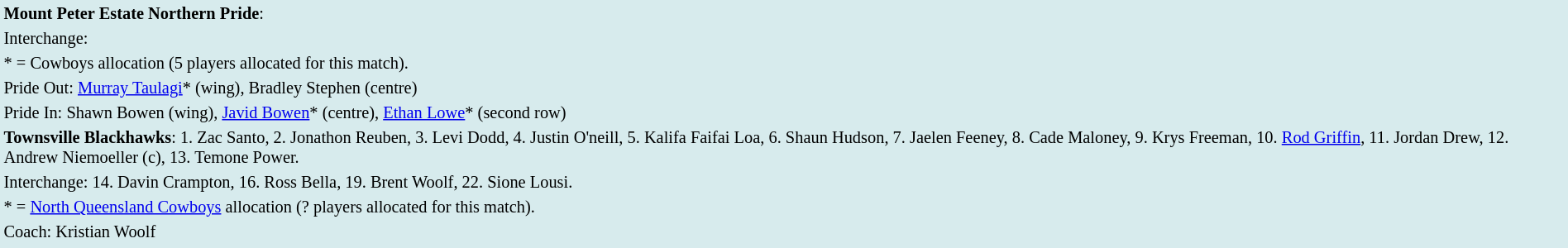<table style="background:#d7ebed; font-size:85%; width:100%;">
<tr>
<td><strong>Mount Peter Estate Northern Pride</strong>:             </td>
</tr>
<tr>
<td>Interchange:    </td>
</tr>
<tr>
<td>* = Cowboys allocation (5 players allocated for this match).</td>
</tr>
<tr>
<td>Pride Out: <a href='#'>Murray Taulagi</a>* (wing), Bradley Stephen (centre)</td>
</tr>
<tr>
<td>Pride In: Shawn Bowen (wing), <a href='#'>Javid Bowen</a>* (centre), <a href='#'>Ethan Lowe</a>* (second row)</td>
</tr>
<tr>
<td><strong>Townsville Blackhawks</strong>: 1. Zac Santo, 2. Jonathon Reuben, 3. Levi Dodd, 4. Justin O'neill, 5. Kalifa Faifai Loa, 6. Shaun Hudson, 7. Jaelen Feeney, 8. Cade Maloney, 9. Krys Freeman, 10. <a href='#'>Rod Griffin</a>, 11. Jordan Drew, 12. Andrew Niemoeller (c), 13. Temone Power.</td>
</tr>
<tr>
<td>Interchange: 14. Davin Crampton, 16. Ross Bella, 19. Brent Woolf, 22. Sione Lousi.</td>
</tr>
<tr>
<td>* = <a href='#'>North Queensland Cowboys</a> allocation (? players allocated for this match).</td>
</tr>
<tr>
<td>Coach: Kristian Woolf</td>
</tr>
<tr>
</tr>
</table>
